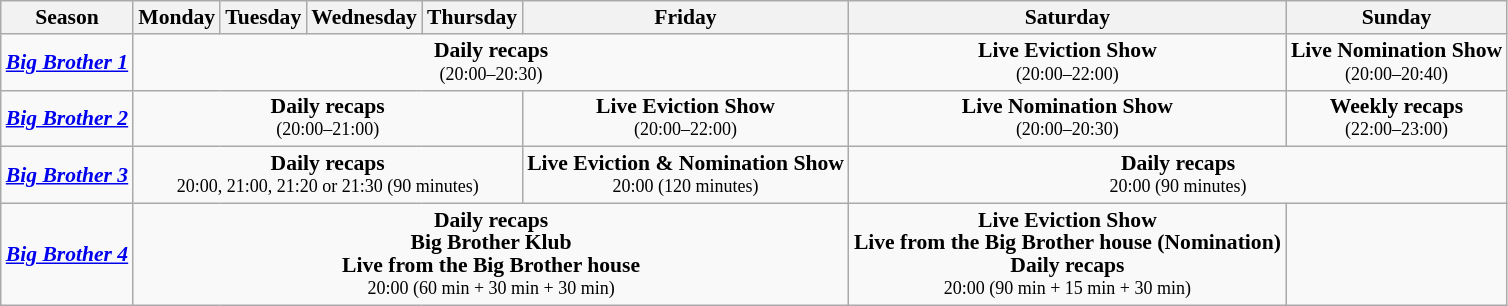<table class="wikitable" style="text-align:center; font-size:90%; line-height:15px">
<tr>
<th>Season</th>
<th>Monday</th>
<th>Tuesday</th>
<th>Wednesday</th>
<th>Thursday</th>
<th>Friday</th>
<th>Saturday</th>
<th>Sunday</th>
</tr>
<tr>
<td><strong><a href='#'><em>Big Brother 1</em></a></strong></td>
<td colspan="5"><strong>Daily recaps</strong><br><small>(20:00–20:30)</small></td>
<td><strong>Live Eviction Show</strong><br><small>(20:00–22:00)</small></td>
<td><strong>Live Nomination Show</strong><br><small>(20:00–20:40)</small></td>
</tr>
<tr>
<td><strong><a href='#'><em>Big Brother 2</em></a></strong></td>
<td colspan="4"><strong>Daily recaps</strong><br><small>(20:00–21:00)</small></td>
<td><strong>Live Eviction Show</strong><br><small>(20:00–22:00)</small></td>
<td><strong>Live Nomination Show</strong><br><small>(20:00–20:30)</small></td>
<td><strong>Weekly recaps</strong><br><small>(22:00–23:00)</small></td>
</tr>
<tr>
<td><strong><a href='#'><em>Big Brother 3</em></a></strong></td>
<td colspan="4"><strong>Daily recaps</strong><br><small>20:00, 21:00, 21:20 or 21:30 (90 minutes)</small></td>
<td><strong>Live Eviction & Nomination Show</strong><br><small>20:00 (120 minutes)</small></td>
<td colspan="2"><strong>Daily recaps</strong><br><small>20:00 (90 minutes)</small></td>
</tr>
<tr>
<td><strong><a href='#'><em>Big Brother 4</em></a></strong></td>
<td colspan="5"><strong>Daily recaps</strong><br><strong>Big Brother Klub</strong><br><strong>Live from the Big Brother house</strong><br><small>20:00 (60 min + 30 min + 30 min)</small></td>
<td><strong>Live Eviction Show</strong><br><strong>Live from the Big Brother house (Nomination)</strong><br><strong>Daily recaps</strong><br><small>20:00 (90 min + 15 min + 30 min)</small></td>
<td></td>
</tr>
</table>
